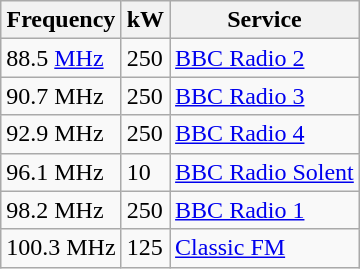<table class="wikitable sortable">
<tr>
<th>Frequency</th>
<th>kW</th>
<th>Service</th>
</tr>
<tr>
<td>88.5 <a href='#'>MHz</a></td>
<td>250</td>
<td><a href='#'>BBC Radio 2</a></td>
</tr>
<tr>
<td>90.7 MHz</td>
<td>250</td>
<td><a href='#'>BBC Radio 3</a></td>
</tr>
<tr>
<td>92.9 MHz</td>
<td>250</td>
<td><a href='#'>BBC Radio 4</a></td>
</tr>
<tr>
<td>96.1 MHz</td>
<td>10</td>
<td><a href='#'>BBC Radio Solent</a></td>
</tr>
<tr>
<td>98.2 MHz</td>
<td>250</td>
<td><a href='#'>BBC Radio 1</a></td>
</tr>
<tr>
<td>100.3 MHz</td>
<td>125</td>
<td><a href='#'>Classic FM</a></td>
</tr>
</table>
